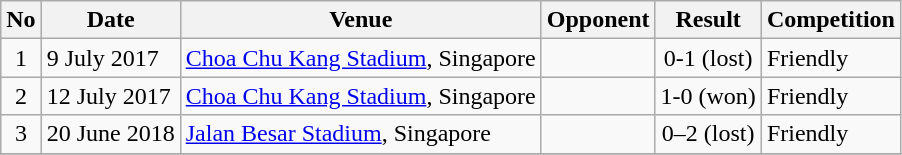<table class="wikitable">
<tr>
<th>No</th>
<th>Date</th>
<th>Venue</th>
<th>Opponent</th>
<th>Result</th>
<th>Competition</th>
</tr>
<tr>
<td align=center>1</td>
<td>9 July 2017</td>
<td><a href='#'>Choa Chu Kang Stadium</a>, Singapore</td>
<td></td>
<td align=center>0-1 (lost)</td>
<td>Friendly</td>
</tr>
<tr>
<td align=center>2</td>
<td>12 July 2017</td>
<td><a href='#'>Choa Chu Kang Stadium</a>, Singapore</td>
<td></td>
<td align=center>1-0 (won)</td>
<td>Friendly</td>
</tr>
<tr>
<td align=center>3</td>
<td>20 June 2018</td>
<td><a href='#'>Jalan Besar Stadium</a>, Singapore</td>
<td></td>
<td align=center>0–2 (lost)</td>
<td>Friendly</td>
</tr>
<tr>
</tr>
</table>
